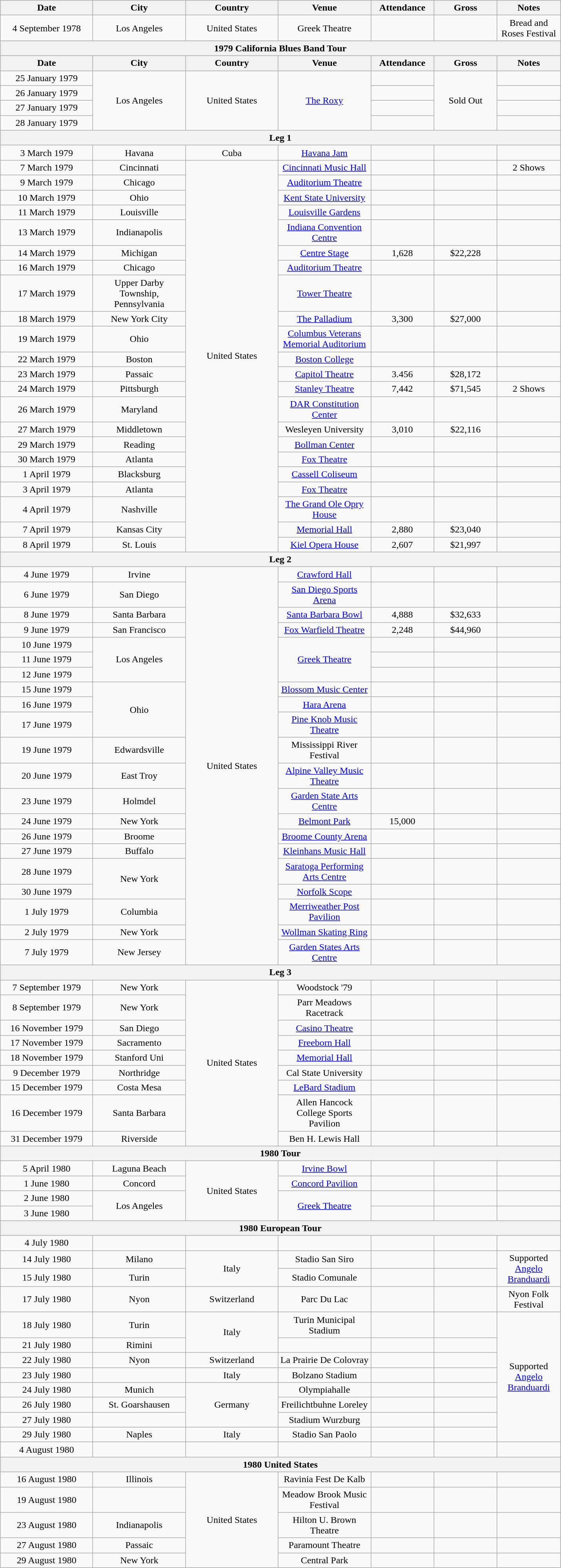<table class="wikitable" style="text-align:center;">
<tr>
<th width="150">Date</th>
<th width="150">City</th>
<th width="150">Country</th>
<th width="150">Venue</th>
<th width="100">Attendance</th>
<th width="100">Gross</th>
<th width="100">Notes</th>
</tr>
<tr>
<td>4 September 1978</td>
<td>Los Angeles</td>
<td>United States</td>
<td>Greek Theatre</td>
<td></td>
<td></td>
<td>Bread and Roses Festival</td>
</tr>
<tr>
<th colspan="7">1979 California Blues Band Tour</th>
</tr>
<tr>
<th>Date</th>
<th>City</th>
<th>Country</th>
<th>Venue</th>
<th>Attendance</th>
<th>Gross</th>
<th>Notes</th>
</tr>
<tr>
<td>25 January 1979</td>
<td rowspan="4">Los Angeles</td>
<td rowspan="4">United States</td>
<td rowspan="4"><a href='#'>The Roxy</a></td>
<td></td>
<td rowspan="4">Sold Out</td>
<td></td>
</tr>
<tr>
<td>26 January 1979</td>
<td></td>
<td></td>
</tr>
<tr>
<td>27 January 1979</td>
<td></td>
<td></td>
</tr>
<tr>
<td>28 January 1979</td>
<td></td>
<td></td>
</tr>
<tr>
<th colspan="7">Leg 1</th>
</tr>
<tr>
<td>3 March 1979</td>
<td>Havana</td>
<td>Cuba</td>
<td><a href='#'>Havana Jam</a></td>
<td></td>
<td></td>
<td></td>
</tr>
<tr>
<td>7 March 1979</td>
<td>Cincinnati</td>
<td rowspan="22">United States</td>
<td><a href='#'>Cincinnati Music Hall</a></td>
<td></td>
<td></td>
<td>2 Shows</td>
</tr>
<tr>
<td>9 March 1979</td>
<td>Chicago</td>
<td><a href='#'>Auditorium Theatre</a></td>
<td></td>
<td></td>
<td></td>
</tr>
<tr>
<td>10 March 1979</td>
<td>Ohio</td>
<td><a href='#'>Kent State University</a></td>
<td></td>
<td></td>
<td></td>
</tr>
<tr>
<td>11 March 1979</td>
<td>Louisville</td>
<td><a href='#'>Louisville Gardens</a></td>
<td></td>
<td></td>
<td></td>
</tr>
<tr>
<td>13 March 1979</td>
<td>Indianapolis</td>
<td><a href='#'>Indiana Convention Centre</a></td>
<td></td>
<td></td>
<td></td>
</tr>
<tr>
<td>14 March 1979</td>
<td>Michigan</td>
<td><a href='#'>Centre Stage</a></td>
<td>1,628</td>
<td>$22,228</td>
<td></td>
</tr>
<tr>
<td>16 March 1979</td>
<td>Chicago</td>
<td><a href='#'>Auditorium Theatre</a></td>
<td></td>
<td></td>
<td></td>
</tr>
<tr>
<td>17 March 1979</td>
<td>Upper Darby Township, Pennsylvania</td>
<td><a href='#'>Tower Theatre</a></td>
<td></td>
<td></td>
<td></td>
</tr>
<tr>
<td>18 March 1979</td>
<td>New York City</td>
<td><a href='#'>The Palladium</a></td>
<td>3,300</td>
<td>$27,000</td>
<td></td>
</tr>
<tr>
<td>19 March 1979</td>
<td>Ohio</td>
<td><a href='#'>Columbus Veterans Memorial Auditorium</a></td>
<td></td>
<td></td>
<td></td>
</tr>
<tr>
<td>22 March 1979</td>
<td>Boston</td>
<td><a href='#'>Boston College</a></td>
<td></td>
<td></td>
<td></td>
</tr>
<tr>
<td>23 March 1979</td>
<td>Passaic</td>
<td><a href='#'>Capitol Theatre</a></td>
<td>3.456</td>
<td>$28,172</td>
<td></td>
</tr>
<tr>
<td>24 March 1979</td>
<td>Pittsburgh</td>
<td><a href='#'>Stanley Theatre</a></td>
<td>7,442</td>
<td>$71,545</td>
<td>2 Shows</td>
</tr>
<tr>
<td>26 March 1979</td>
<td>Maryland</td>
<td><a href='#'>DAR Constitution Center</a></td>
<td></td>
<td></td>
<td></td>
</tr>
<tr>
<td>27 March 1979</td>
<td>Middletown</td>
<td>Wesleyen University</td>
<td>3,010</td>
<td>$22,116</td>
<td></td>
</tr>
<tr>
<td>29 March 1979</td>
<td>Reading</td>
<td><a href='#'>Bollman Center</a></td>
<td></td>
<td></td>
<td></td>
</tr>
<tr>
<td>30 March 1979</td>
<td>Atlanta</td>
<td><a href='#'>Fox Theatre</a></td>
<td></td>
<td></td>
<td></td>
</tr>
<tr>
<td>1 April 1979</td>
<td>Blacksburg</td>
<td><a href='#'>Cassell Coliseum</a></td>
<td></td>
<td></td>
<td></td>
</tr>
<tr>
<td>3 April 1979</td>
<td>Atlanta</td>
<td><a href='#'>Fox Theatre</a></td>
<td></td>
<td></td>
<td></td>
</tr>
<tr>
<td>4 April 1979</td>
<td>Nashville</td>
<td><a href='#'>The Grand Ole Opry House</a></td>
<td></td>
<td></td>
<td></td>
</tr>
<tr>
<td>7 April 1979</td>
<td>Kansas City</td>
<td><a href='#'>Memorial Hall</a></td>
<td>2,880</td>
<td>$23,040</td>
<td></td>
</tr>
<tr>
<td>8 April 1979</td>
<td>St. Louis</td>
<td><a href='#'>Kiel Opera House</a></td>
<td>2,607</td>
<td>$21,997</td>
<td></td>
</tr>
<tr>
<th colspan="7">Leg 2</th>
</tr>
<tr>
<td>4 June 1979</td>
<td>Irvine</td>
<td rowspan="21">United States</td>
<td><a href='#'>Crawford Hall</a></td>
<td></td>
<td></td>
<td></td>
</tr>
<tr>
<td>6 June 1979</td>
<td>San Diego</td>
<td><a href='#'>San Diego Sports Arena</a></td>
<td></td>
<td></td>
<td></td>
</tr>
<tr>
<td>8 June 1979</td>
<td>Santa Barbara</td>
<td><a href='#'>Santa Barbara Bowl</a></td>
<td>4,888</td>
<td>$32,633</td>
<td></td>
</tr>
<tr>
<td>9 June 1979</td>
<td>San Francisco</td>
<td><a href='#'>Fox Warfield Theatre</a></td>
<td>2,248</td>
<td>$44,960</td>
<td></td>
</tr>
<tr>
<td>10 June 1979</td>
<td rowspan="3">Los Angeles</td>
<td rowspan="3"><a href='#'>Greek Theatre</a></td>
<td></td>
<td></td>
<td></td>
</tr>
<tr>
<td>11 June 1979</td>
<td></td>
<td></td>
<td></td>
</tr>
<tr>
<td>12 June 1979</td>
<td></td>
<td></td>
<td></td>
</tr>
<tr>
<td>15 June 1979</td>
<td rowspan="3">Ohio</td>
<td><a href='#'>Blossom Music Center</a></td>
<td></td>
<td></td>
<td></td>
</tr>
<tr>
<td>16 June 1979</td>
<td><a href='#'>Hara Arena</a></td>
<td></td>
<td></td>
<td></td>
</tr>
<tr>
<td>17 June 1979</td>
<td><a href='#'>Pine Knob Music Theatre</a></td>
<td></td>
<td></td>
<td></td>
</tr>
<tr>
<td>19 June 1979</td>
<td>Edwardsville</td>
<td>Mississippi River Festival</td>
<td></td>
<td></td>
<td></td>
</tr>
<tr>
<td>20 June 1979</td>
<td>East Troy</td>
<td><a href='#'>Alpine Valley Music Theatre</a></td>
<td></td>
<td></td>
<td></td>
</tr>
<tr>
<td>23 June 1979</td>
<td>Holmdel</td>
<td><a href='#'>Garden State Arts Centre</a></td>
<td></td>
<td></td>
<td></td>
</tr>
<tr>
<td>24 June 1979</td>
<td>New York</td>
<td><a href='#'>Belmont Park</a></td>
<td>15,000</td>
<td></td>
<td></td>
</tr>
<tr>
<td>26 June 1979</td>
<td>Broome</td>
<td><a href='#'>Broome County Arena</a></td>
<td></td>
<td></td>
<td></td>
</tr>
<tr>
<td>27 June 1979</td>
<td>Buffalo</td>
<td><a href='#'>Kleinhans Music Hall</a></td>
<td></td>
<td></td>
<td></td>
</tr>
<tr>
<td>28 June 1979</td>
<td rowspan="2">New York</td>
<td><a href='#'>Saratoga Performing Arts Centre</a></td>
<td></td>
<td></td>
<td></td>
</tr>
<tr>
<td>30 June 1979</td>
<td><a href='#'>Norfolk Scope</a></td>
<td></td>
<td></td>
<td></td>
</tr>
<tr>
<td>1 July 1979</td>
<td>Columbia</td>
<td><a href='#'>Merriweather Post Pavilion</a></td>
<td></td>
<td></td>
<td></td>
</tr>
<tr>
<td>2 July 1979</td>
<td>New York</td>
<td><a href='#'>Wollman Skating Ring</a></td>
<td></td>
<td></td>
<td></td>
</tr>
<tr>
<td>7 July 1979</td>
<td>New Jersey</td>
<td><a href='#'>Garden States Arts Centre</a></td>
<td></td>
<td></td>
<td></td>
</tr>
<tr>
<th colspan="7">Leg 3</th>
</tr>
<tr>
<td>7 September 1979</td>
<td>New York</td>
<td rowspan="9">United States</td>
<td>Woodstock '79</td>
<td></td>
<td></td>
<td></td>
</tr>
<tr>
<td>8 September 1979</td>
<td>New York</td>
<td>Parr Meadows Racetrack</td>
<td></td>
<td></td>
<td></td>
</tr>
<tr>
<td>16 November 1979</td>
<td>San Diego</td>
<td><a href='#'>Casino Theatre</a></td>
<td></td>
<td></td>
<td></td>
</tr>
<tr>
<td>17 November 1979</td>
<td>Sacramento</td>
<td><a href='#'>Freeborn Hall</a></td>
<td></td>
<td></td>
<td></td>
</tr>
<tr>
<td>18 November 1979</td>
<td>Stanford Uni</td>
<td><a href='#'>Memorial Hall</a></td>
<td></td>
<td></td>
<td></td>
</tr>
<tr>
<td>9 December 1979</td>
<td>Northridge</td>
<td>Cal State University</td>
<td></td>
<td></td>
<td></td>
</tr>
<tr>
<td>15 December 1979</td>
<td>Costa Mesa</td>
<td><a href='#'>LeBard Stadium</a></td>
<td></td>
<td></td>
<td></td>
</tr>
<tr>
<td>16 December 1979</td>
<td>Santa Barbara</td>
<td>Allen Hancock College Sports Pavilion</td>
<td></td>
<td></td>
<td></td>
</tr>
<tr>
<td>31 December 1979</td>
<td>Riverside</td>
<td>Ben H. Lewis Hall</td>
<td></td>
<td></td>
<td></td>
</tr>
<tr>
<th colspan="7">1980 Tour</th>
</tr>
<tr>
<td>5 April 1980</td>
<td>Laguna Beach</td>
<td rowspan="4">United States</td>
<td><a href='#'>Irvine Bowl</a></td>
<td></td>
<td></td>
<td></td>
</tr>
<tr>
<td>1 June 1980</td>
<td>Concord</td>
<td><a href='#'>Concord Pavilion</a></td>
<td></td>
<td></td>
<td></td>
</tr>
<tr>
<td>2 June 1980</td>
<td rowspan="2">Los Angeles</td>
<td rowspan="2"><a href='#'>Greek Theatre</a></td>
<td></td>
<td></td>
<td></td>
</tr>
<tr>
<td>3 June 1980</td>
<td></td>
<td></td>
<td></td>
</tr>
<tr>
<th colspan="7">1980 European Tour</th>
</tr>
<tr>
<td>4 July 1980</td>
<td></td>
<td></td>
<td></td>
<td></td>
<td></td>
<td></td>
</tr>
<tr>
<td>14 July 1980</td>
<td>Milano</td>
<td rowspan="2">Italy</td>
<td>Stadio San Siro</td>
<td></td>
<td></td>
<td rowspan="2">Supported <a href='#'>Angelo Branduardi</a></td>
</tr>
<tr>
<td>15 July 1980</td>
<td>Turin</td>
<td>Stadio Comunale</td>
<td></td>
<td></td>
</tr>
<tr>
<td>17 July 1980</td>
<td>Nyon</td>
<td>Switzerland</td>
<td>Parc Du Lac</td>
<td></td>
<td></td>
<td>Nyon Folk Festival</td>
</tr>
<tr>
<td>18 July 1980</td>
<td>Turin</td>
<td rowspan="2">Italy</td>
<td>Turin Municipal Stadium</td>
<td></td>
<td></td>
<td rowspan="8">Supported <a href='#'>Angelo Branduardi</a></td>
</tr>
<tr>
<td>21 July 1980</td>
<td>Rimini</td>
<td></td>
<td></td>
<td></td>
</tr>
<tr>
<td>22 July 1980</td>
<td>Nyon</td>
<td>Switzerland</td>
<td>La Prairie De Colovray</td>
<td></td>
<td></td>
</tr>
<tr>
<td>23 July 1980</td>
<td></td>
<td>Italy</td>
<td>Bolzano Stadium</td>
<td></td>
<td></td>
</tr>
<tr>
<td>24 July 1980</td>
<td>Munich</td>
<td rowspan="3">Germany</td>
<td>Olympiahalle</td>
<td></td>
<td></td>
</tr>
<tr>
<td>26 July 1980</td>
<td>St. Goarshausen</td>
<td>Freilichtbuhne Loreley</td>
<td></td>
<td></td>
</tr>
<tr>
<td>27 July 1980</td>
<td></td>
<td>Stadium Wurzburg</td>
<td></td>
<td></td>
</tr>
<tr>
<td>29 July 1980</td>
<td>Naples</td>
<td>Italy</td>
<td>Stadio San Paolo</td>
<td></td>
<td></td>
</tr>
<tr>
<td>4 August 1980</td>
<td></td>
<td></td>
<td></td>
<td></td>
<td></td>
<td></td>
</tr>
<tr>
<th colspan="7">1980 United States</th>
</tr>
<tr>
<td>16 August 1980</td>
<td>Illinois</td>
<td rowspan="5">United States</td>
<td>Ravinia Fest De Kalb</td>
<td></td>
<td></td>
<td></td>
</tr>
<tr>
<td>19 August 1980</td>
<td></td>
<td>Meadow Brook Music Festival</td>
<td></td>
<td></td>
<td></td>
</tr>
<tr>
<td>23 August 1980</td>
<td>Indianapolis</td>
<td>Hilton U. Brown Theatre</td>
<td></td>
<td></td>
<td></td>
</tr>
<tr>
<td>27 August 1980</td>
<td>Passaic</td>
<td>Paramount Theatre</td>
<td></td>
<td></td>
<td></td>
</tr>
<tr>
<td>29 August 1980</td>
<td>New York</td>
<td>Central Park</td>
<td></td>
<td></td>
<td></td>
</tr>
</table>
